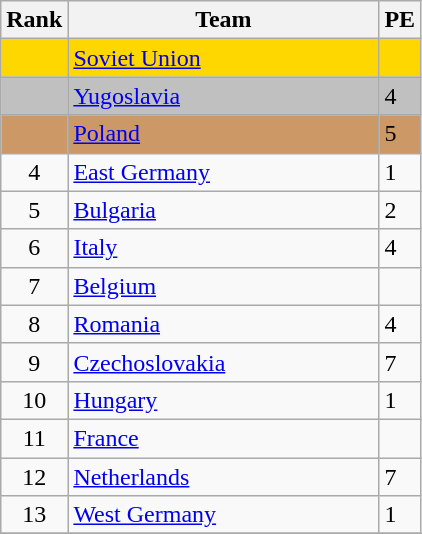<table class="wikitable">
<tr>
<th>Rank</th>
<th width=200>Team</th>
<th width=20>PE</th>
</tr>
<tr bgcolor=gold>
<td align=center></td>
<td> <a href='#'>Soviet Union</a></td>
<td></td>
</tr>
<tr bgcolor=silver>
<td align=center></td>
<td> <a href='#'>Yugoslavia</a></td>
<td>4</td>
</tr>
<tr bgcolor=cc9966>
<td align=center></td>
<td> <a href='#'>Poland</a></td>
<td>5</td>
</tr>
<tr>
<td align=center>4</td>
<td> <a href='#'>East Germany</a></td>
<td>1</td>
</tr>
<tr>
<td align=center>5</td>
<td> <a href='#'>Bulgaria</a></td>
<td>2</td>
</tr>
<tr>
<td align=center>6</td>
<td> <a href='#'>Italy</a></td>
<td>4</td>
</tr>
<tr>
<td align=center>7</td>
<td> <a href='#'>Belgium</a></td>
<td></td>
</tr>
<tr>
<td align=center>8</td>
<td> <a href='#'>Romania</a></td>
<td>4</td>
</tr>
<tr>
<td align=center>9</td>
<td> <a href='#'>Czechoslovakia</a></td>
<td>7</td>
</tr>
<tr>
<td align=center>10</td>
<td> <a href='#'>Hungary</a></td>
<td>1</td>
</tr>
<tr>
<td align=center>11</td>
<td> <a href='#'>France</a></td>
<td></td>
</tr>
<tr>
<td align=center>12</td>
<td> <a href='#'>Netherlands</a></td>
<td>7</td>
</tr>
<tr>
<td align=center>13</td>
<td> <a href='#'>West Germany</a></td>
<td>1</td>
</tr>
<tr>
</tr>
</table>
